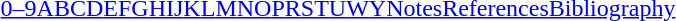<table id="toc" class="toc" summary="Class" align="center" style="text-align:center;">
<tr>
<th></th>
</tr>
<tr>
<td><a href='#'>0–9</a><a href='#'>A</a><a href='#'>B</a><a href='#'>C</a><a href='#'>D</a><a href='#'>E</a><a href='#'>F</a><a href='#'>G</a><a href='#'>H</a><a href='#'>I</a><a href='#'>J</a><a href='#'>K</a><a href='#'>L</a><a href='#'>M</a><a href='#'>N</a><a href='#'>O</a><a href='#'>P</a><a href='#'>R</a><a href='#'>S</a><a href='#'>T</a><a href='#'>U</a><a href='#'>W</a><a href='#'>Y</a><a href='#'>Notes</a><a href='#'>References</a><a href='#'>Bibliography</a></td>
</tr>
</table>
